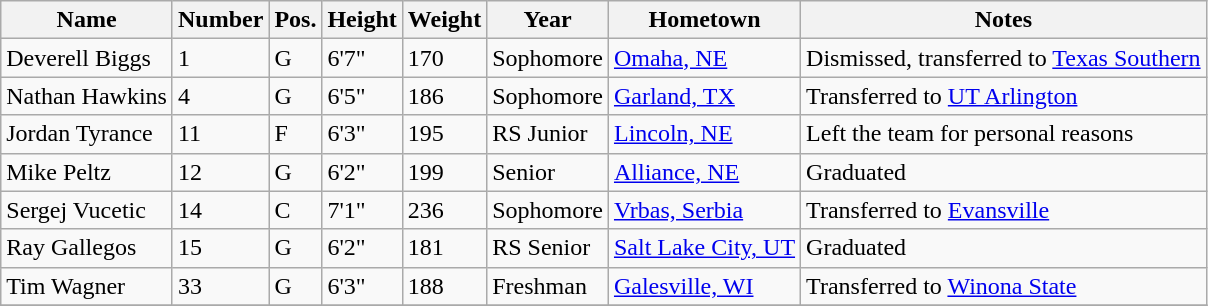<table class="wikitable sortable" border="1">
<tr>
<th>Name</th>
<th>Number</th>
<th>Pos.</th>
<th>Height</th>
<th>Weight</th>
<th>Year</th>
<th>Hometown</th>
<th class="unsortable">Notes</th>
</tr>
<tr>
<td>Deverell Biggs</td>
<td>1</td>
<td>G</td>
<td>6'7"</td>
<td>170</td>
<td>Sophomore</td>
<td><a href='#'>Omaha, NE</a></td>
<td>Dismissed, transferred to <a href='#'>Texas Southern</a></td>
</tr>
<tr>
<td>Nathan Hawkins</td>
<td>4</td>
<td>G</td>
<td>6'5"</td>
<td>186</td>
<td>Sophomore</td>
<td><a href='#'>Garland, TX</a></td>
<td>Transferred to <a href='#'>UT Arlington</a></td>
</tr>
<tr>
<td>Jordan Tyrance</td>
<td>11</td>
<td>F</td>
<td>6'3"</td>
<td>195</td>
<td>RS Junior</td>
<td><a href='#'>Lincoln, NE</a></td>
<td>Left the team for personal reasons</td>
</tr>
<tr>
<td>Mike Peltz</td>
<td>12</td>
<td>G</td>
<td>6'2"</td>
<td>199</td>
<td>Senior</td>
<td><a href='#'>Alliance, NE</a></td>
<td>Graduated</td>
</tr>
<tr>
<td>Sergej Vucetic</td>
<td>14</td>
<td>C</td>
<td>7'1"</td>
<td>236</td>
<td>Sophomore</td>
<td><a href='#'>Vrbas, Serbia</a></td>
<td>Transferred to <a href='#'>Evansville</a></td>
</tr>
<tr>
<td>Ray Gallegos</td>
<td>15</td>
<td>G</td>
<td>6'2"</td>
<td>181</td>
<td>RS Senior</td>
<td><a href='#'>Salt Lake City, UT</a></td>
<td>Graduated</td>
</tr>
<tr>
<td>Tim Wagner</td>
<td>33</td>
<td>G</td>
<td>6'3"</td>
<td>188</td>
<td>Freshman</td>
<td><a href='#'>Galesville, WI</a></td>
<td>Transferred to <a href='#'>Winona State</a></td>
</tr>
<tr>
</tr>
</table>
